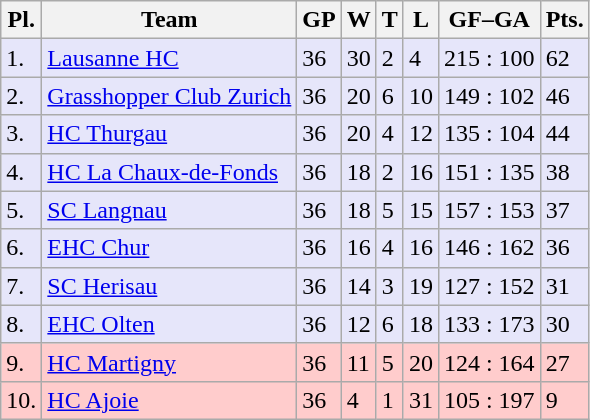<table class="wikitable">
<tr>
<th>Pl.</th>
<th>Team</th>
<th>GP</th>
<th>W</th>
<th>T</th>
<th>L</th>
<th>GF–GA</th>
<th>Pts.</th>
</tr>
<tr bgcolor="#e6e6fa">
<td>1.</td>
<td><a href='#'>Lausanne HC</a></td>
<td>36</td>
<td>30</td>
<td>2</td>
<td>4</td>
<td>215 : 100</td>
<td>62</td>
</tr>
<tr bgcolor="#e6e6fa">
<td>2.</td>
<td><a href='#'>Grasshopper Club Zurich</a></td>
<td>36</td>
<td>20</td>
<td>6</td>
<td>10</td>
<td>149 : 102</td>
<td>46</td>
</tr>
<tr bgcolor="#e6e6fa">
<td>3.</td>
<td><a href='#'>HC Thurgau</a></td>
<td>36</td>
<td>20</td>
<td>4</td>
<td>12</td>
<td>135 : 104</td>
<td>44</td>
</tr>
<tr bgcolor="#e6e6fa">
<td>4.</td>
<td><a href='#'>HC La Chaux-de-Fonds</a></td>
<td>36</td>
<td>18</td>
<td>2</td>
<td>16</td>
<td>151 : 135</td>
<td>38</td>
</tr>
<tr bgcolor="#e6e6fa">
<td>5.</td>
<td><a href='#'>SC Langnau</a></td>
<td>36</td>
<td>18</td>
<td>5</td>
<td>15</td>
<td>157 : 153</td>
<td>37</td>
</tr>
<tr bgcolor="#e6e6fa">
<td>6.</td>
<td><a href='#'>EHC Chur</a></td>
<td>36</td>
<td>16</td>
<td>4</td>
<td>16</td>
<td>146 : 162</td>
<td>36</td>
</tr>
<tr bgcolor="#e6e6fa">
<td>7.</td>
<td><a href='#'>SC Herisau</a></td>
<td>36</td>
<td>14</td>
<td>3</td>
<td>19</td>
<td>127 : 152</td>
<td>31</td>
</tr>
<tr bgcolor="#e6e6fa">
<td>8.</td>
<td><a href='#'>EHC Olten</a></td>
<td>36</td>
<td>12</td>
<td>6</td>
<td>18</td>
<td>133 : 173</td>
<td>30</td>
</tr>
<tr bgcolor="#ffcccc">
<td>9.</td>
<td><a href='#'>HC Martigny</a></td>
<td>36</td>
<td>11</td>
<td>5</td>
<td>20</td>
<td>124 : 164</td>
<td>27</td>
</tr>
<tr bgcolor="#ffcccc">
<td>10.</td>
<td><a href='#'>HC Ajoie</a></td>
<td>36</td>
<td>4</td>
<td>1</td>
<td>31</td>
<td>105 : 197</td>
<td>9</td>
</tr>
</table>
